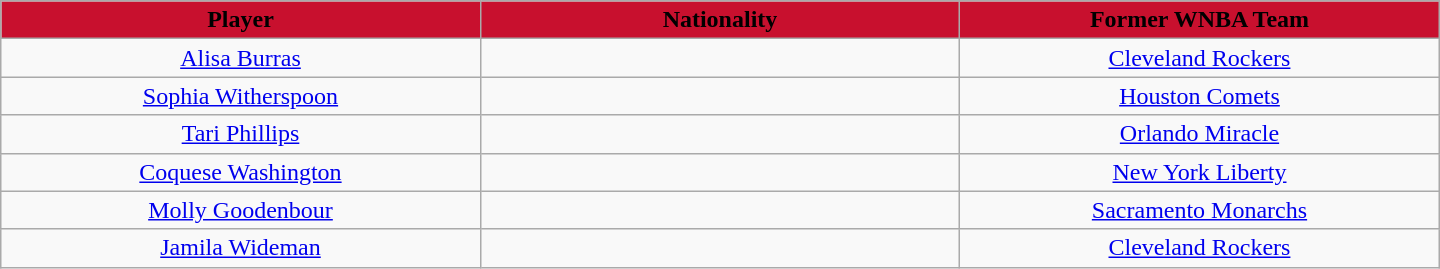<table class="wikitable" style="text-align:center; width:60em">
<tr>
<th style="background: #C8102E" width="10%"><span>Player</span></th>
<th style="background: #C8102E" width="10%"><span>Nationality</span></th>
<th style="background: #C8102E" width="10%"><span>Former WNBA Team</span></th>
</tr>
<tr>
<td><a href='#'>Alisa Burras</a></td>
<td></td>
<td><a href='#'>Cleveland Rockers</a></td>
</tr>
<tr>
<td><a href='#'>Sophia Witherspoon</a></td>
<td></td>
<td><a href='#'>Houston Comets</a></td>
</tr>
<tr>
<td><a href='#'>Tari Phillips</a></td>
<td></td>
<td><a href='#'>Orlando Miracle</a></td>
</tr>
<tr>
<td><a href='#'>Coquese Washington</a></td>
<td></td>
<td><a href='#'>New York Liberty</a></td>
</tr>
<tr>
<td><a href='#'>Molly Goodenbour</a></td>
<td></td>
<td><a href='#'>Sacramento Monarchs</a></td>
</tr>
<tr>
<td><a href='#'>Jamila Wideman</a></td>
<td></td>
<td><a href='#'>Cleveland Rockers</a></td>
</tr>
</table>
